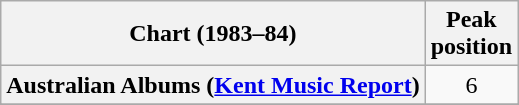<table class="wikitable sortable plainrowheaders" style="text-align:center">
<tr>
<th scope="col">Chart (1983–84)</th>
<th scope="col">Peak<br>position</th>
</tr>
<tr>
<th scope="row">Australian Albums (<a href='#'>Kent Music Report</a>)</th>
<td>6</td>
</tr>
<tr>
</tr>
<tr>
</tr>
<tr>
</tr>
<tr>
</tr>
<tr>
</tr>
<tr>
</tr>
<tr>
</tr>
<tr>
</tr>
<tr>
</tr>
<tr>
</tr>
</table>
